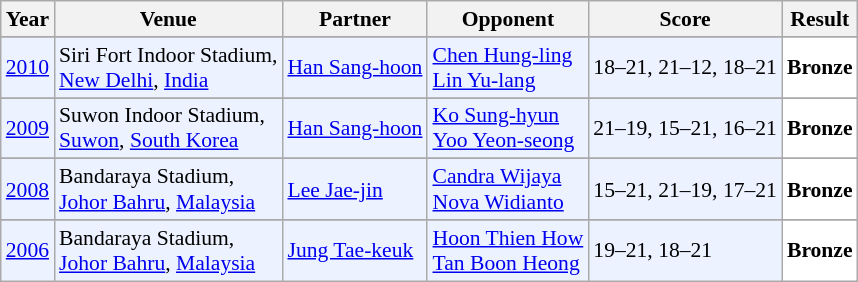<table class="sortable wikitable" style="font-size: 90%;">
<tr>
<th>Year</th>
<th>Venue</th>
<th>Partner</th>
<th>Opponent</th>
<th>Score</th>
<th>Result</th>
</tr>
<tr>
</tr>
<tr style="background:#ECF2FF">
<td align="center"><a href='#'>2010</a></td>
<td align="left">Siri Fort Indoor Stadium,<br><a href='#'>New Delhi</a>, <a href='#'>India</a></td>
<td align="left"> <a href='#'>Han Sang-hoon</a></td>
<td align="left"> <a href='#'>Chen Hung-ling</a> <br>  <a href='#'>Lin Yu-lang</a></td>
<td align="left">18–21, 21–12, 18–21</td>
<td style="text-align:left; background:white"> <strong>Bronze</strong></td>
</tr>
<tr>
</tr>
<tr style="background:#ECF2FF">
<td align="center"><a href='#'>2009</a></td>
<td align="left">Suwon Indoor Stadium,<br><a href='#'>Suwon</a>, <a href='#'>South Korea</a></td>
<td align="left"> <a href='#'>Han Sang-hoon</a></td>
<td align="left"> <a href='#'>Ko Sung-hyun</a> <br>  <a href='#'>Yoo Yeon-seong</a></td>
<td align="left">21–19, 15–21, 16–21</td>
<td style="text-align:left; background:white"> <strong>Bronze</strong></td>
</tr>
<tr>
</tr>
<tr style="background:#ECF2FF">
<td align="center"><a href='#'>2008</a></td>
<td align="left">Bandaraya Stadium,<br><a href='#'>Johor Bahru</a>, <a href='#'>Malaysia</a></td>
<td align="left"> <a href='#'>Lee Jae-jin</a></td>
<td align="left"> <a href='#'>Candra Wijaya</a> <br>  <a href='#'>Nova Widianto</a></td>
<td align="left">15–21, 21–19, 17–21</td>
<td style="text-align:left; background:white"> <strong>Bronze</strong></td>
</tr>
<tr>
</tr>
<tr style="background:#ECF2FF">
<td align="center"><a href='#'>2006</a></td>
<td align="left">Bandaraya Stadium,<br><a href='#'>Johor Bahru</a>, <a href='#'>Malaysia</a></td>
<td align="left"> <a href='#'>Jung Tae-keuk</a></td>
<td align="left"> <a href='#'>Hoon Thien How</a> <br>  <a href='#'>Tan Boon Heong</a></td>
<td align="left">19–21, 18–21</td>
<td style="text-align:left; background:white"> <strong>Bronze</strong></td>
</tr>
</table>
